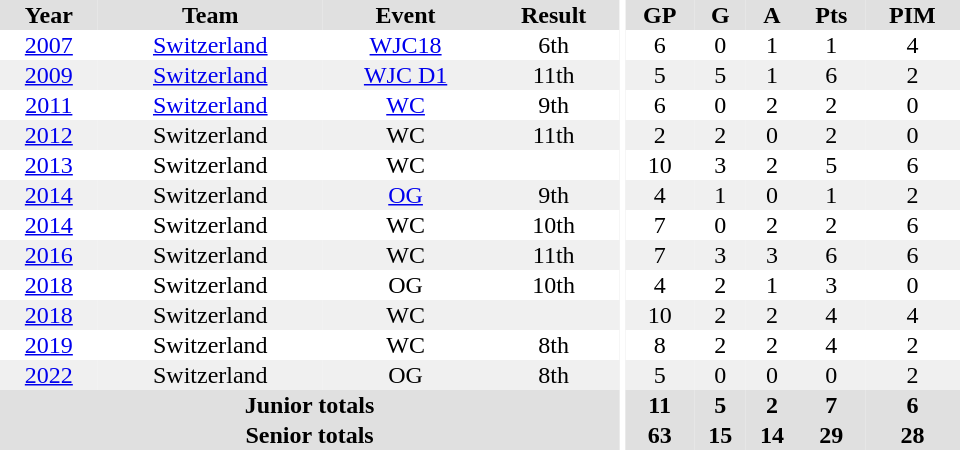<table border="0" cellpadding="1" cellspacing="0" ID="Table3" style="text-align:center; width:40em">
<tr ALIGN="center" bgcolor="#e0e0e0">
<th>Year</th>
<th>Team</th>
<th>Event</th>
<th>Result</th>
<th rowspan="99" bgcolor="#ffffff"></th>
<th>GP</th>
<th>G</th>
<th>A</th>
<th>Pts</th>
<th>PIM</th>
</tr>
<tr>
<td><a href='#'>2007</a></td>
<td><a href='#'>Switzerland</a></td>
<td><a href='#'>WJC18</a></td>
<td>6th</td>
<td>6</td>
<td>0</td>
<td>1</td>
<td>1</td>
<td>4</td>
</tr>
<tr bgcolor="#f0f0f0">
<td><a href='#'>2009</a></td>
<td><a href='#'>Switzerland</a></td>
<td><a href='#'>WJC D1</a></td>
<td>11th</td>
<td>5</td>
<td>5</td>
<td>1</td>
<td>6</td>
<td>2</td>
</tr>
<tr>
<td><a href='#'>2011</a></td>
<td><a href='#'>Switzerland</a></td>
<td><a href='#'>WC</a></td>
<td>9th</td>
<td>6</td>
<td>0</td>
<td>2</td>
<td>2</td>
<td>0</td>
</tr>
<tr bgcolor="#f0f0f0">
<td><a href='#'>2012</a></td>
<td>Switzerland</td>
<td>WC</td>
<td>11th</td>
<td>2</td>
<td>2</td>
<td>0</td>
<td>2</td>
<td>0</td>
</tr>
<tr>
<td><a href='#'>2013</a></td>
<td>Switzerland</td>
<td>WC</td>
<td></td>
<td>10</td>
<td>3</td>
<td>2</td>
<td>5</td>
<td>6</td>
</tr>
<tr bgcolor="#f0f0f0">
<td><a href='#'>2014</a></td>
<td>Switzerland</td>
<td><a href='#'>OG</a></td>
<td>9th</td>
<td>4</td>
<td>1</td>
<td>0</td>
<td>1</td>
<td>2</td>
</tr>
<tr>
<td><a href='#'>2014</a></td>
<td>Switzerland</td>
<td>WC</td>
<td>10th</td>
<td>7</td>
<td>0</td>
<td>2</td>
<td>2</td>
<td>6</td>
</tr>
<tr bgcolor="#f0f0f0">
<td><a href='#'>2016</a></td>
<td>Switzerland</td>
<td>WC</td>
<td>11th</td>
<td>7</td>
<td>3</td>
<td>3</td>
<td>6</td>
<td>6</td>
</tr>
<tr>
<td><a href='#'>2018</a></td>
<td>Switzerland</td>
<td>OG</td>
<td>10th</td>
<td>4</td>
<td>2</td>
<td>1</td>
<td>3</td>
<td>0</td>
</tr>
<tr bgcolor="#f0f0f0">
<td><a href='#'>2018</a></td>
<td>Switzerland</td>
<td>WC</td>
<td></td>
<td>10</td>
<td>2</td>
<td>2</td>
<td>4</td>
<td>4</td>
</tr>
<tr>
<td><a href='#'>2019</a></td>
<td>Switzerland</td>
<td>WC</td>
<td>8th</td>
<td>8</td>
<td>2</td>
<td>2</td>
<td>4</td>
<td>2</td>
</tr>
<tr bgcolor="#f0f0f0">
<td><a href='#'>2022</a></td>
<td>Switzerland</td>
<td>OG</td>
<td>8th</td>
<td>5</td>
<td>0</td>
<td>0</td>
<td>0</td>
<td>2</td>
</tr>
<tr bgcolor="#e0e0e0">
<th colspan=4>Junior totals</th>
<th>11</th>
<th>5</th>
<th>2</th>
<th>7</th>
<th>6</th>
</tr>
<tr bgcolor="#e0e0e0">
<th colspan=4>Senior totals</th>
<th>63</th>
<th>15</th>
<th>14</th>
<th>29</th>
<th>28</th>
</tr>
</table>
